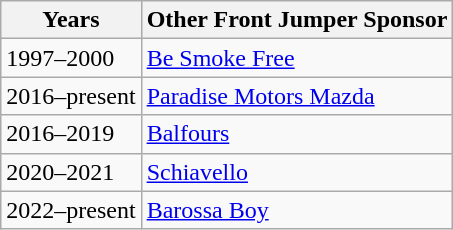<table class="wikitable">
<tr>
<th>Years</th>
<th>Other Front Jumper Sponsor</th>
</tr>
<tr>
<td>1997–2000</td>
<td><a href='#'>Be Smoke Free</a></td>
</tr>
<tr>
<td>2016–present</td>
<td><a href='#'>Paradise Motors Mazda</a></td>
</tr>
<tr>
<td>2016–2019</td>
<td><a href='#'>Balfours</a></td>
</tr>
<tr>
<td>2020–2021</td>
<td><a href='#'>Schiavello</a></td>
</tr>
<tr>
<td>2022–present</td>
<td><a href='#'>Barossa Boy</a></td>
</tr>
</table>
